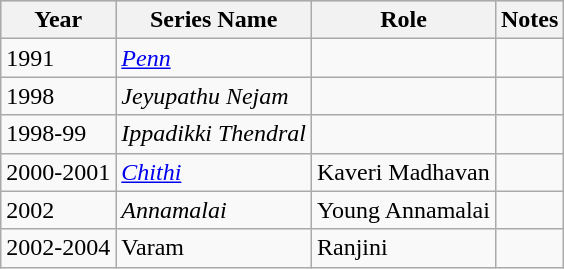<table class="wikitable sortable">
<tr style="background:#ccc; text-align:center;">
<th>Year</th>
<th>Series Name</th>
<th>Role</th>
<th>Notes</th>
</tr>
<tr>
<td>1991</td>
<td><em><a href='#'>Penn</a></em></td>
<td></td>
<td></td>
</tr>
<tr>
<td>1998</td>
<td><em>Jeyupathu Nejam</em></td>
<td></td>
<td></td>
</tr>
<tr>
<td>1998-99</td>
<td><em>Ippadikki Thendral</em></td>
<td></td>
<td></td>
</tr>
<tr>
<td>2000-2001</td>
<td><em><a href='#'>Chithi</a></em></td>
<td>Kaveri Madhavan</td>
<td></td>
</tr>
<tr>
<td>2002</td>
<td><em>Annamalai</em></td>
<td>Young Annamalai</td>
<td></td>
</tr>
<tr>
<td>2002-2004</td>
<td>Varam</td>
<td>Ranjini</td>
<td></td>
</tr>
</table>
